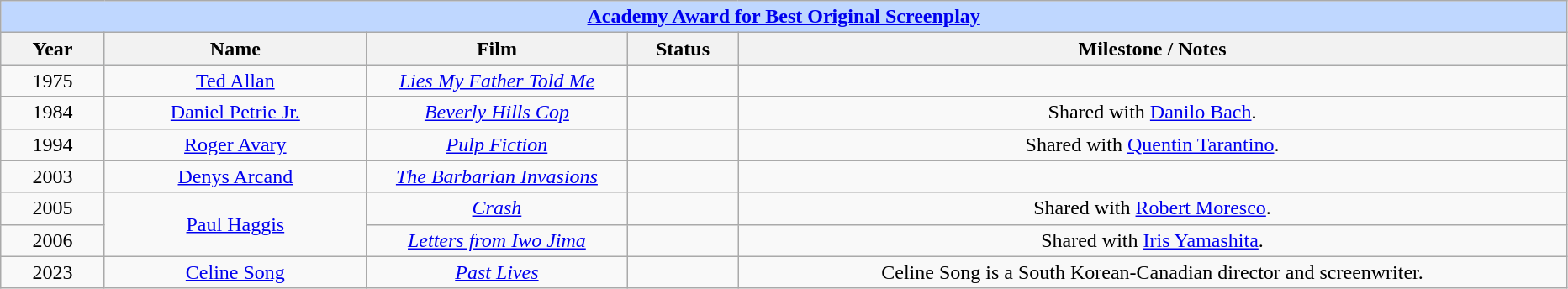<table class="wikitable" style="text-align: center">
<tr style="background:#bfd7ff;">
<td colspan="5" style="text-align:center;"><strong><a href='#'>Academy Award for Best Original Screenplay</a></strong></td>
</tr>
<tr style="background:#ebf5ff;">
<th style="width:075px;">Year</th>
<th style="width:200px;">Name</th>
<th style="width:200px;">Film</th>
<th style="width:080px;">Status</th>
<th style="width:650px;">Milestone / Notes</th>
</tr>
<tr>
<td>1975</td>
<td><a href='#'>Ted Allan</a></td>
<td><em><a href='#'>Lies My Father Told Me</a></em></td>
<td></td>
<td></td>
</tr>
<tr>
<td>1984</td>
<td><a href='#'>Daniel Petrie Jr.</a></td>
<td><em><a href='#'>Beverly Hills Cop</a></em></td>
<td></td>
<td>Shared with <a href='#'>Danilo Bach</a>.</td>
</tr>
<tr>
<td>1994</td>
<td><a href='#'>Roger Avary</a></td>
<td><em><a href='#'>Pulp Fiction</a></em></td>
<td></td>
<td>Shared with <a href='#'>Quentin Tarantino</a>.</td>
</tr>
<tr>
<td>2003</td>
<td><a href='#'>Denys Arcand</a></td>
<td><em><a href='#'>The Barbarian Invasions</a></em></td>
<td></td>
<td></td>
</tr>
<tr>
<td>2005</td>
<td rowspan=2><a href='#'>Paul Haggis</a></td>
<td><em><a href='#'>Crash</a></em></td>
<td></td>
<td>Shared with <a href='#'>Robert Moresco</a>.</td>
</tr>
<tr>
<td>2006</td>
<td><em><a href='#'>Letters from Iwo Jima</a></em></td>
<td></td>
<td>Shared with <a href='#'>Iris Yamashita</a>.</td>
</tr>
<tr>
<td>2023</td>
<td><a href='#'>Celine Song</a></td>
<td><em><a href='#'>Past Lives</a></em></td>
<td></td>
<td>Celine Song is a South Korean-Canadian director and screenwriter.</td>
</tr>
</table>
